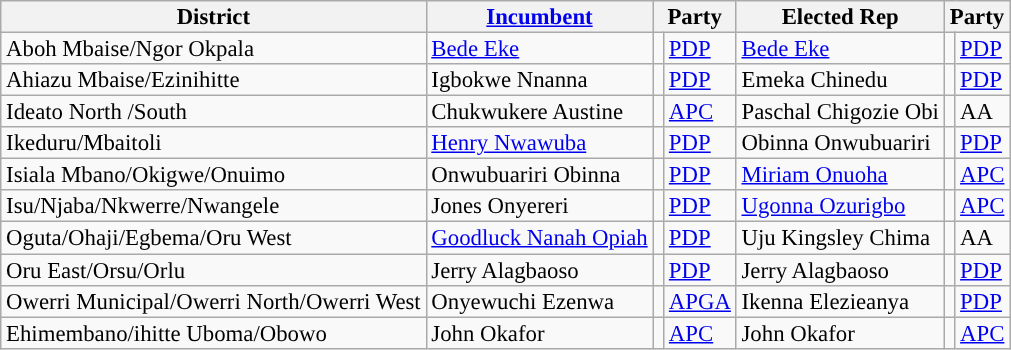<table class="sortable wikitable" style="font-size:95%;line-height:14px;">
<tr>
<th class="unsortable">District</th>
<th class="unsortable"><a href='#'>Incumbent</a></th>
<th colspan="2">Party</th>
<th class="unsortable">Elected Rep</th>
<th colspan="2">Party</th>
</tr>
<tr>
<td>Aboh Mbaise/Ngor Okpala</td>
<td><a href='#'>Bede Eke</a></td>
<td style="background:"></td>
<td><a href='#'>PDP</a></td>
<td><a href='#'>Bede Eke</a></td>
<td style="background:"></td>
<td><a href='#'>PDP</a></td>
</tr>
<tr>
<td>Ahiazu Mbaise/Ezinihitte</td>
<td>Igbokwe Nnanna</td>
<td style="background:"></td>
<td><a href='#'>PDP</a></td>
<td>Emeka Chinedu</td>
<td style="background:"></td>
<td><a href='#'>PDP</a></td>
</tr>
<tr>
<td>Ideato North /South</td>
<td>Chukwukere Austine</td>
<td style="background:"></td>
<td><a href='#'>APC</a></td>
<td>Paschal Chigozie Obi</td>
<td style="background:"></td>
<td>AA</td>
</tr>
<tr>
<td>Ikeduru/Mbaitoli</td>
<td><a href='#'>Henry Nwawuba</a></td>
<td style="background:"></td>
<td><a href='#'>PDP</a></td>
<td>Obinna Onwubuariri</td>
<td style="background:"></td>
<td><a href='#'>PDP</a></td>
</tr>
<tr>
<td>Isiala Mbano/Okigwe/Onuimo</td>
<td>Onwubuariri Obinna</td>
<td style="background:"></td>
<td><a href='#'>PDP</a></td>
<td><a href='#'>Miriam Onuoha</a></td>
<td style="background:"></td>
<td><a href='#'>APC</a></td>
</tr>
<tr>
<td>Isu/Njaba/Nkwerre/Nwangele</td>
<td>Jones Onyereri</td>
<td style="background:"></td>
<td><a href='#'>PDP</a></td>
<td><a href='#'>Ugonna Ozurigbo</a></td>
<td style="background:"></td>
<td><a href='#'>APC</a></td>
</tr>
<tr>
<td>Oguta/Ohaji/Egbema/Oru West</td>
<td><a href='#'>Goodluck Nanah Opiah</a></td>
<td style="background:"></td>
<td><a href='#'>PDP</a></td>
<td>Uju Kingsley Chima</td>
<td style="background:"></td>
<td>AA</td>
</tr>
<tr>
<td>Oru East/Orsu/Orlu</td>
<td>Jerry Alagbaoso</td>
<td style="background:"></td>
<td><a href='#'>PDP</a></td>
<td>Jerry Alagbaoso</td>
<td style="background:"></td>
<td><a href='#'>PDP</a></td>
</tr>
<tr>
<td>Owerri Municipal/Owerri North/Owerri West</td>
<td>Onyewuchi Ezenwa</td>
<td style="background:"></td>
<td><a href='#'>APGA</a></td>
<td>Ikenna Elezieanya</td>
<td style="background:"></td>
<td><a href='#'>PDP</a></td>
</tr>
<tr>
<td>Ehimembano/ihitte Uboma/Obowo</td>
<td>John Okafor</td>
<td style="background:"></td>
<td><a href='#'>APC</a></td>
<td>John Okafor</td>
<td style="background:"></td>
<td><a href='#'>APC</a></td>
</tr>
</table>
